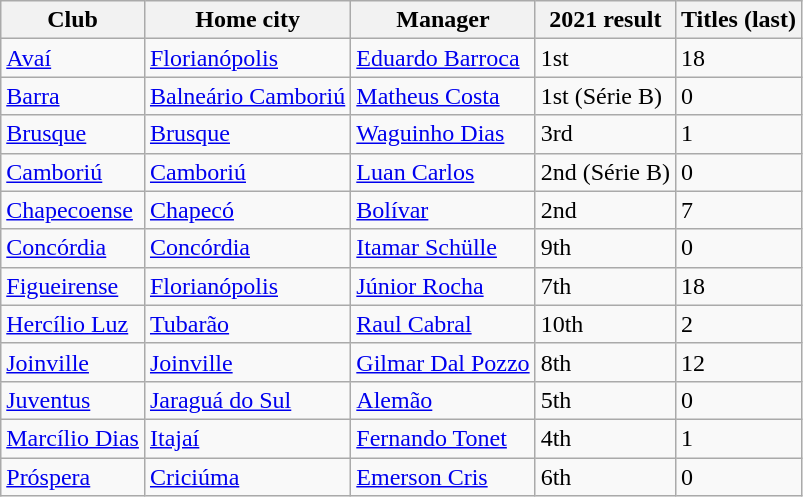<table class="wikitable">
<tr>
<th>Club</th>
<th>Home city</th>
<th>Manager</th>
<th>2021 result</th>
<th>Titles (last)</th>
</tr>
<tr>
<td><a href='#'>Avaí</a></td>
<td><a href='#'>Florianópolis</a></td>
<td><a href='#'>Eduardo Barroca</a></td>
<td>1st</td>
<td>18 </td>
</tr>
<tr>
<td><a href='#'>Barra</a></td>
<td><a href='#'>Balneário Camboriú</a></td>
<td><a href='#'>Matheus Costa</a></td>
<td>1st (Série B)</td>
<td>0</td>
</tr>
<tr>
<td><a href='#'>Brusque</a></td>
<td><a href='#'>Brusque</a></td>
<td><a href='#'>Waguinho Dias</a></td>
<td>3rd</td>
<td>1 </td>
</tr>
<tr>
<td><a href='#'>Camboriú</a></td>
<td><a href='#'>Camboriú</a></td>
<td><a href='#'>Luan Carlos</a></td>
<td>2nd (Série B)</td>
<td>0</td>
</tr>
<tr>
<td><a href='#'>Chapecoense</a></td>
<td><a href='#'>Chapecó</a></td>
<td><a href='#'>Bolívar</a></td>
<td>2nd</td>
<td>7 </td>
</tr>
<tr>
<td><a href='#'>Concórdia</a></td>
<td><a href='#'>Concórdia</a></td>
<td><a href='#'>Itamar Schülle</a></td>
<td>9th</td>
<td>0</td>
</tr>
<tr>
<td><a href='#'>Figueirense</a></td>
<td><a href='#'>Florianópolis</a></td>
<td><a href='#'>Júnior Rocha</a></td>
<td>7th</td>
<td>18 </td>
</tr>
<tr>
<td><a href='#'>Hercílio Luz</a></td>
<td><a href='#'>Tubarão</a></td>
<td><a href='#'>Raul Cabral</a></td>
<td>10th</td>
<td>2 </td>
</tr>
<tr>
<td><a href='#'>Joinville</a></td>
<td><a href='#'>Joinville</a></td>
<td><a href='#'>Gilmar Dal Pozzo</a></td>
<td>8th</td>
<td>12 </td>
</tr>
<tr>
<td><a href='#'>Juventus</a></td>
<td><a href='#'>Jaraguá do Sul</a></td>
<td><a href='#'>Alemão</a></td>
<td>5th</td>
<td>0</td>
</tr>
<tr>
<td><a href='#'>Marcílio Dias</a></td>
<td><a href='#'>Itajaí</a></td>
<td><a href='#'>Fernando Tonet</a></td>
<td>4th</td>
<td>1 </td>
</tr>
<tr>
<td><a href='#'>Próspera</a></td>
<td><a href='#'>Criciúma</a></td>
<td><a href='#'>Emerson Cris</a></td>
<td>6th</td>
<td>0</td>
</tr>
</table>
